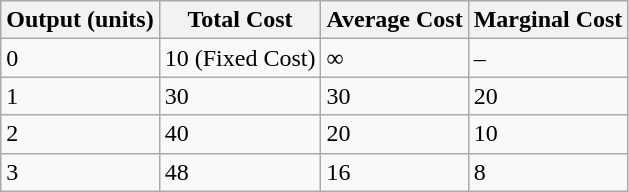<table class="wikitable">
<tr>
<th>Output (units)</th>
<th>Total Cost</th>
<th>Average Cost</th>
<th>Marginal Cost</th>
</tr>
<tr>
<td>0</td>
<td>10 (Fixed Cost)</td>
<td>∞</td>
<td>–</td>
</tr>
<tr>
<td>1</td>
<td>30</td>
<td>30</td>
<td>20</td>
</tr>
<tr>
<td>2</td>
<td>40</td>
<td>20</td>
<td>10</td>
</tr>
<tr>
<td>3</td>
<td>48</td>
<td>16</td>
<td>8</td>
</tr>
</table>
